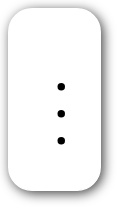<table style=" border-radius:1em; box-shadow: 0.1em 0.1em 0.5em rgba(0,0,0,0.75); background-color: white; border: 1px solid white; padding: 5px;">
<tr style="vertical-align:top;">
<td><br><ul><li></li><li></li><li></li></ul></td>
<td></td>
</tr>
</table>
